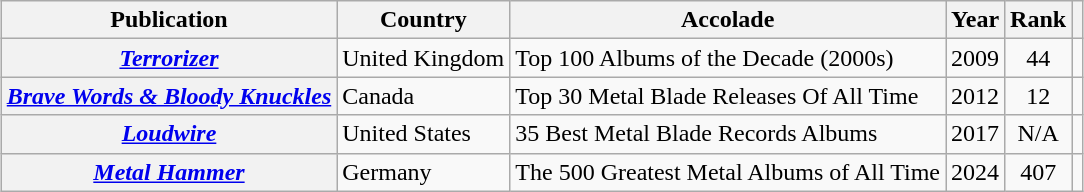<table class="wikitable sortable plainrowheaders" style="margin-left: auto; margin-right: auto; border: none;">
<tr>
<th scope="col">Publication</th>
<th>Country</th>
<th scope="col" class="unsortable">Accolade</th>
<th>Year</th>
<th scope="col" data-sort-type="number">Rank</th>
<th scope="col" class="unsortable"></th>
</tr>
<tr>
<th scope="row"><em><a href='#'>Terrorizer</a></em></th>
<td>United Kingdom</td>
<td>Top 100 Albums of the Decade (2000s)</td>
<td>2009</td>
<td style="text-align:center;">44</td>
<td></td>
</tr>
<tr>
<th scope="row"><em><a href='#'>Brave Words & Bloody Knuckles</a></em></th>
<td>Canada</td>
<td>Top 30 Metal Blade Releases Of All Time</td>
<td>2012</td>
<td style="text-align:center;">12</td>
<td></td>
</tr>
<tr>
<th scope="row"><em><a href='#'>Loudwire</a></em></th>
<td>United States</td>
<td>35 Best Metal Blade Records Albums</td>
<td>2017</td>
<td style="text-align:center;">N/A</td>
<td></td>
</tr>
<tr>
<th scope="row"><em><a href='#'>Metal Hammer</a></em></th>
<td>Germany</td>
<td>The 500 Greatest Metal Albums of All Time</td>
<td>2024</td>
<td style="text-align:center;">407</td>
<td></td>
</tr>
</table>
